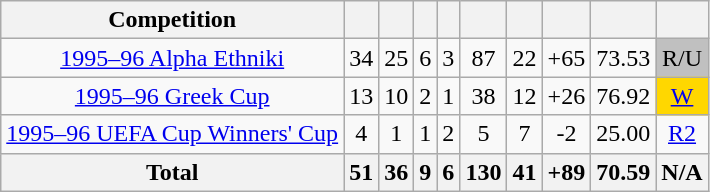<table class="wikitable" style="text-align:center">
<tr>
<th>Competition</th>
<th></th>
<th></th>
<th></th>
<th></th>
<th></th>
<th></th>
<th></th>
<th></th>
<th></th>
</tr>
<tr>
<td><a href='#'>1995–96 Alpha Ethniki</a></td>
<td>34</td>
<td>25</td>
<td>6</td>
<td>3</td>
<td>87</td>
<td>22</td>
<td>+65</td>
<td>73.53</td>
<td bgcolor=#C0C0C0>R/U</td>
</tr>
<tr>
<td><a href='#'>1995–96 Greek Cup</a></td>
<td>13</td>
<td>10</td>
<td>2</td>
<td>1</td>
<td>38</td>
<td>12</td>
<td>+26</td>
<td>76.92</td>
<td bgcolor=#FFD700><a href='#'>W</a></td>
</tr>
<tr>
<td><a href='#'>1995–96 UEFA Cup Winners' Cup</a></td>
<td>4</td>
<td>1</td>
<td>1</td>
<td>2</td>
<td>5</td>
<td>7</td>
<td>-2</td>
<td>25.00</td>
<td><a href='#'>R2</a></td>
</tr>
<tr>
<th>Total</th>
<th>51</th>
<th>36</th>
<th>9</th>
<th>6</th>
<th>130</th>
<th>41</th>
<th>+89</th>
<th>70.59</th>
<th>N/A</th>
</tr>
</table>
